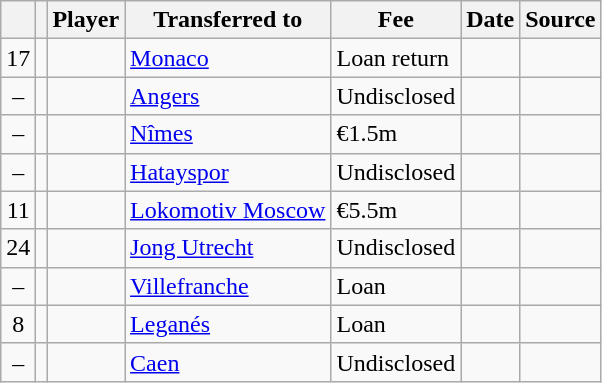<table class="wikitable plainrowheaders sortable">
<tr>
<th></th>
<th></th>
<th scope=col>Player</th>
<th>Transferred to</th>
<th !scope=col; style="width: 65px;">Fee</th>
<th scope=col>Date</th>
<th scope=col>Source</th>
</tr>
<tr>
<td align=center>17</td>
<td align=center></td>
<td></td>
<td> <a href='#'>Monaco</a></td>
<td>Loan return</td>
<td></td>
<td></td>
</tr>
<tr>
<td align=center>–</td>
<td align=center></td>
<td></td>
<td> <a href='#'>Angers</a></td>
<td>Undisclosed</td>
<td></td>
<td></td>
</tr>
<tr>
<td align=center>–</td>
<td align=center></td>
<td></td>
<td> <a href='#'>Nîmes</a></td>
<td>€1.5m</td>
<td></td>
<td></td>
</tr>
<tr>
<td align=center>–</td>
<td align=center></td>
<td></td>
<td> <a href='#'>Hatayspor</a></td>
<td>Undisclosed</td>
<td></td>
<td></td>
</tr>
<tr>
<td align=center>11</td>
<td align=center></td>
<td></td>
<td> <a href='#'>Lokomotiv Moscow</a></td>
<td>€5.5m</td>
<td></td>
<td></td>
</tr>
<tr>
<td align=center>24</td>
<td align=center></td>
<td></td>
<td> <a href='#'>Jong Utrecht</a></td>
<td>Undisclosed</td>
<td></td>
<td></td>
</tr>
<tr>
<td align=center>–</td>
<td align=center></td>
<td></td>
<td> <a href='#'>Villefranche</a></td>
<td>Loan</td>
<td></td>
<td></td>
</tr>
<tr>
<td align=center>8</td>
<td align=center></td>
<td></td>
<td> <a href='#'>Leganés</a></td>
<td>Loan</td>
<td></td>
<td></td>
</tr>
<tr>
<td align=center>–</td>
<td align=center></td>
<td></td>
<td> <a href='#'>Caen</a></td>
<td>Undisclosed</td>
<td></td>
<td></td>
</tr>
</table>
